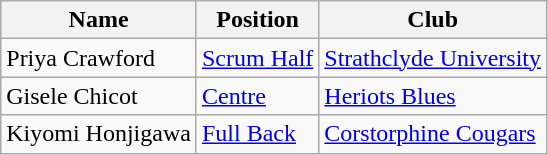<table class="sortable wikitable">
<tr>
<th>Name</th>
<th>Position</th>
<th>Club</th>
</tr>
<tr>
<td>Priya Crawford</td>
<td><a href='#'>Scrum Half</a></td>
<td> <a href='#'>Strathclyde University</a></td>
</tr>
<tr>
<td>Gisele Chicot</td>
<td><a href='#'>Centre</a></td>
<td> <a href='#'>Heriots Blues</a></td>
</tr>
<tr>
<td>Kiyomi Honjigawa</td>
<td><a href='#'>Full Back</a></td>
<td> <a href='#'>Corstorphine Cougars</a></td>
</tr>
</table>
